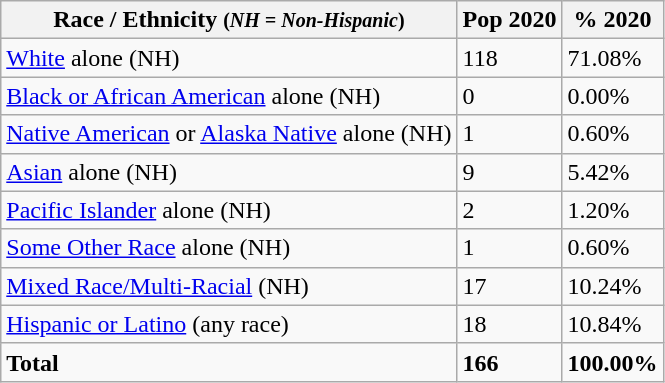<table class="wikitable">
<tr>
<th>Race / Ethnicity <small>(<em>NH = Non-Hispanic</em>)</small></th>
<th>Pop 2020</th>
<th>% 2020</th>
</tr>
<tr>
<td><a href='#'>White</a> alone (NH)</td>
<td>118</td>
<td>71.08%</td>
</tr>
<tr>
<td><a href='#'>Black or African American</a> alone (NH)</td>
<td>0</td>
<td>0.00%</td>
</tr>
<tr>
<td><a href='#'>Native American</a> or <a href='#'>Alaska Native</a> alone (NH)</td>
<td>1</td>
<td>0.60%</td>
</tr>
<tr>
<td><a href='#'>Asian</a> alone (NH)</td>
<td>9</td>
<td>5.42%</td>
</tr>
<tr>
<td><a href='#'>Pacific Islander</a> alone (NH)</td>
<td>2</td>
<td>1.20%</td>
</tr>
<tr>
<td><a href='#'>Some Other Race</a> alone (NH)</td>
<td>1</td>
<td>0.60%</td>
</tr>
<tr>
<td><a href='#'>Mixed Race/Multi-Racial</a> (NH)</td>
<td>17</td>
<td>10.24%</td>
</tr>
<tr>
<td><a href='#'>Hispanic or Latino</a> (any race)</td>
<td>18</td>
<td>10.84%</td>
</tr>
<tr>
<td><strong>Total</strong></td>
<td><strong>166</strong></td>
<td><strong>100.00%</strong></td>
</tr>
</table>
